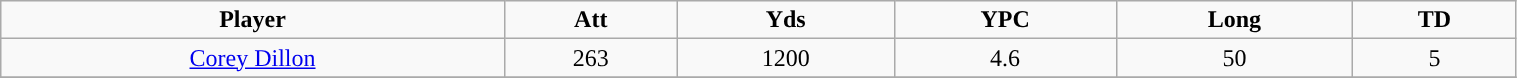<table class="wikitable" width="80%">
<tr align="center">
<td><strong>Player</strong></td>
<td><strong>Att</strong></td>
<td><strong>Yds</strong></td>
<td><strong>YPC</strong></td>
<td><strong>Long</strong></td>
<td><strong>TD</strong></td>
</tr>
<tr align="center" bgcolor="">
<td><a href='#'>Corey Dillon</a></td>
<td>263</td>
<td>1200</td>
<td>4.6</td>
<td>50</td>
<td>5</td>
</tr>
<tr align="center" bgcolor="">
</tr>
</table>
